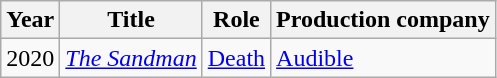<table class="wikitable sortable">
<tr>
<th>Year</th>
<th>Title</th>
<th>Role</th>
<th>Production company</th>
</tr>
<tr>
<td>2020</td>
<td><em><a href='#'>The Sandman</a></em></td>
<td><a href='#'>Death</a></td>
<td><a href='#'>Audible</a></td>
</tr>
</table>
